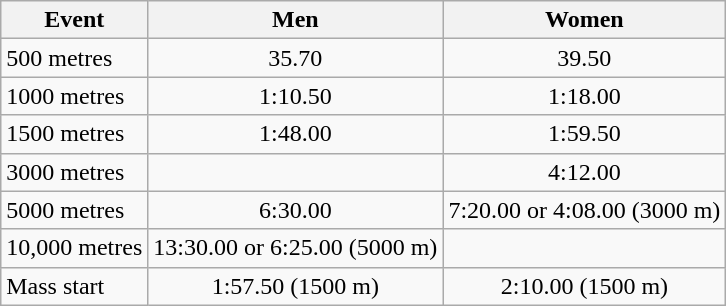<table class = "wikitable">
<tr>
<th>Event</th>
<th>Men</th>
<th>Women</th>
</tr>
<tr>
<td>500 metres</td>
<td align=center>35.70</td>
<td align=center>39.50</td>
</tr>
<tr>
<td>1000 metres</td>
<td align=center>1:10.50</td>
<td align=center>1:18.00</td>
</tr>
<tr>
<td>1500 metres</td>
<td align=center>1:48.00</td>
<td align=center>1:59.50</td>
</tr>
<tr>
<td>3000 metres</td>
<td></td>
<td align=center>4:12.00</td>
</tr>
<tr>
<td>5000 metres</td>
<td align=center>6:30.00</td>
<td align=center>7:20.00 or 4:08.00 (3000 m)</td>
</tr>
<tr>
<td>10,000 metres</td>
<td align=center>13:30.00 or 6:25.00 (5000 m)</td>
<td></td>
</tr>
<tr>
<td>Mass start</td>
<td align=center>1:57.50 (1500 m)</td>
<td align=center>2:10.00 (1500 m)</td>
</tr>
</table>
